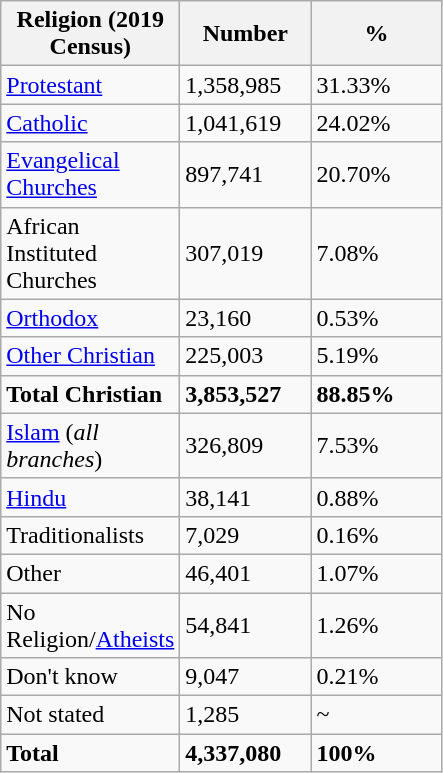<table class="wikitable">
<tr>
<th style="width:100px;">Religion (2019 Census)</th>
<th style="width:80px;">Number</th>
<th style="width:80px;">%</th>
</tr>
<tr>
<td><a href='#'>Protestant</a></td>
<td>1,358,985</td>
<td>31.33%</td>
</tr>
<tr>
<td><a href='#'>Catholic</a></td>
<td>1,041,619</td>
<td>24.02%</td>
</tr>
<tr>
<td><a href='#'>Evangelical Churches</a></td>
<td>897,741</td>
<td>20.70%</td>
</tr>
<tr>
<td>African Instituted Churches</td>
<td>307,019</td>
<td>7.08%</td>
</tr>
<tr>
<td><a href='#'>Orthodox</a></td>
<td>23,160</td>
<td>0.53%</td>
</tr>
<tr>
<td><a href='#'>Other Christian</a></td>
<td>225,003</td>
<td>5.19%</td>
</tr>
<tr>
<td><strong>Total Christian</strong></td>
<td><strong>3,853,527</strong></td>
<td><strong>88.85%</strong></td>
</tr>
<tr>
<td><a href='#'>Islam</a> (<em>all branches</em>)</td>
<td>326,809</td>
<td>7.53%</td>
</tr>
<tr>
<td><a href='#'>Hindu</a></td>
<td>38,141</td>
<td>0.88%</td>
</tr>
<tr>
<td>Traditionalists</td>
<td>7,029</td>
<td>0.16%</td>
</tr>
<tr>
<td>Other</td>
<td>46,401</td>
<td>1.07%</td>
</tr>
<tr>
<td>No Religion/<a href='#'>Atheists</a></td>
<td>54,841</td>
<td>1.26%</td>
</tr>
<tr>
<td>Don't know</td>
<td>9,047</td>
<td>0.21%</td>
</tr>
<tr>
<td>Not stated</td>
<td>1,285</td>
<td>~</td>
</tr>
<tr>
<td><strong>Total</strong></td>
<td><strong>4,337,080</strong></td>
<td><strong>100%</strong></td>
</tr>
</table>
